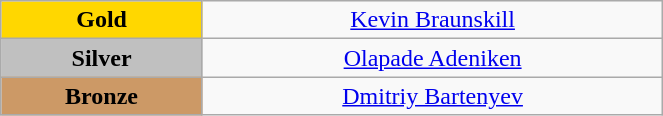<table class="wikitable" style="text-align:center; " width="35%">
<tr>
<td bgcolor="gold"><strong>Gold</strong></td>
<td><a href='#'>Kevin Braunskill</a><br>  <small><em></em></small></td>
</tr>
<tr>
<td bgcolor="silver"><strong>Silver</strong></td>
<td><a href='#'>Olapade Adeniken</a><br>  <small><em></em></small></td>
</tr>
<tr>
<td bgcolor="CC9966"><strong>Bronze</strong></td>
<td><a href='#'>Dmitriy Bartenyev</a><br>  <small><em></em></small></td>
</tr>
</table>
